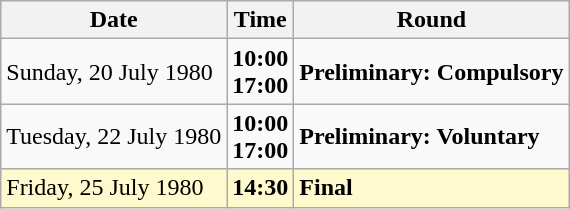<table class="wikitable">
<tr>
<th>Date</th>
<th>Time</th>
<th>Round</th>
</tr>
<tr>
<td>Sunday, 20 July 1980</td>
<td><strong>10:00</strong><br><strong>17:00</strong></td>
<td><strong>Preliminary: Compulsory</strong></td>
</tr>
<tr>
<td>Tuesday, 22 July 1980</td>
<td><strong>10:00</strong><br><strong>17:00</strong></td>
<td><strong>Preliminary: Voluntary</strong></td>
</tr>
<tr style=background:lemonchiffon>
<td>Friday, 25 July 1980</td>
<td><strong>14:30</strong></td>
<td><strong>Final</strong></td>
</tr>
</table>
